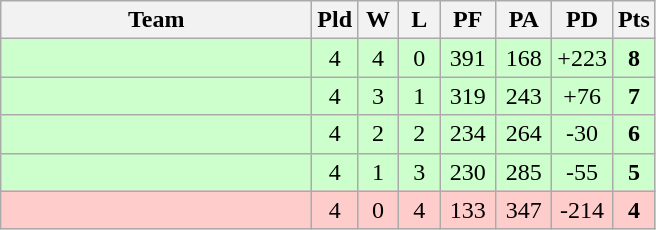<table class="wikitable" style="text-align:center;">
<tr>
<th width=200>Team</th>
<th width=20>Pld</th>
<th width=20>W</th>
<th width=20>L</th>
<th width=30>PF</th>
<th width=30>PA</th>
<th width=30>PD</th>
<th width=20>Pts</th>
</tr>
<tr style="background:#cfc;">
<td align=left></td>
<td>4</td>
<td>4</td>
<td>0</td>
<td>391</td>
<td>168</td>
<td>+223</td>
<td><strong>8</strong></td>
</tr>
<tr style="background:#cfc;">
<td align=left></td>
<td>4</td>
<td>3</td>
<td>1</td>
<td>319</td>
<td>243</td>
<td>+76</td>
<td><strong>7</strong></td>
</tr>
<tr style="background:#cfc;">
<td align=left></td>
<td>4</td>
<td>2</td>
<td>2</td>
<td>234</td>
<td>264</td>
<td>-30</td>
<td><strong>6</strong></td>
</tr>
<tr style="background:#cfc;">
<td align=left></td>
<td>4</td>
<td>1</td>
<td>3</td>
<td>230</td>
<td>285</td>
<td>-55</td>
<td><strong>5</strong></td>
</tr>
<tr style="background:#fcc;">
<td align=left></td>
<td>4</td>
<td>0</td>
<td>4</td>
<td>133</td>
<td>347</td>
<td>-214</td>
<td><strong>4</strong></td>
</tr>
</table>
